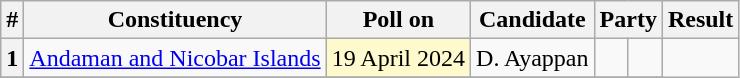<table class="wikitable sortable" style="text-align:center;">
<tr>
<th>#</th>
<th>Constituency</th>
<th>Poll on</th>
<th>Candidate</th>
<th colspan="2">Party</th>
<th>Result</th>
</tr>
<tr>
<th>1</th>
<td><a href='#'>Andaman and Nicobar Islands</a></td>
<td bgcolor=#FFFACD>19 April 2024</td>
<td>D. Ayappan</td>
<td></td>
<td></td>
</tr>
<tr>
</tr>
</table>
